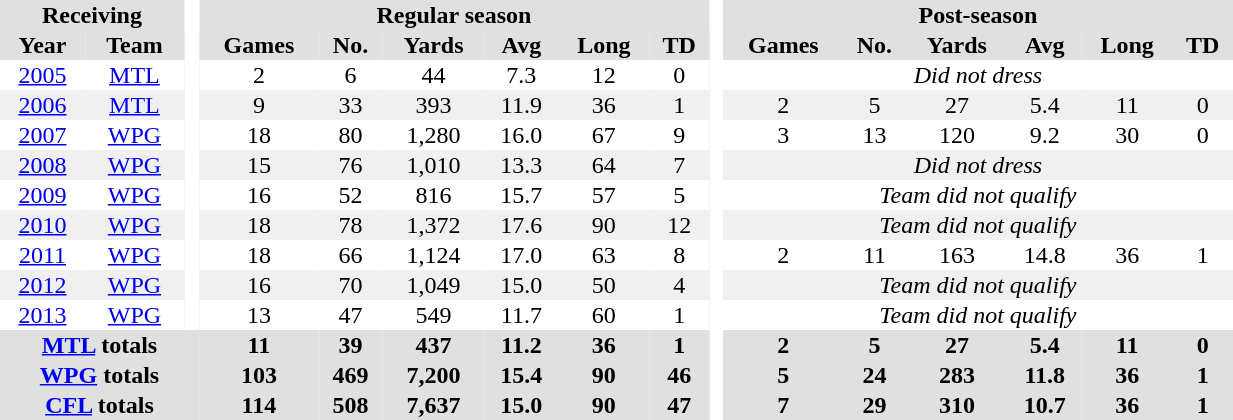<table BORDER="0" CELLPADDING="1" CELLSPACING="0" width="65%" style="text-align:center">
<tr bgcolor="#e0e0e0">
<th colspan="2">Receiving</th>
<th rowspan="99" bgcolor="#ffffff"> </th>
<th colspan="6">Regular season</th>
<th rowspan="99" bgcolor="#ffffff"> </th>
<th colspan="6">Post-season</th>
</tr>
<tr bgcolor="#e0e0e0">
<th>Year</th>
<th>Team</th>
<th>Games</th>
<th>No.</th>
<th>Yards</th>
<th>Avg</th>
<th>Long</th>
<th>TD</th>
<th>Games</th>
<th>No.</th>
<th>Yards</th>
<th>Avg</th>
<th>Long</th>
<th>TD</th>
</tr>
<tr ALIGN="center">
<td><a href='#'>2005</a></td>
<td><a href='#'>MTL</a></td>
<td>2</td>
<td>6</td>
<td>44</td>
<td>7.3</td>
<td>12</td>
<td>0</td>
<td colspan="6"><em>Did not dress</em></td>
</tr>
<tr ALIGN="center" bgcolor="#f0f0f0">
<td><a href='#'>2006</a></td>
<td><a href='#'>MTL</a></td>
<td>9</td>
<td>33</td>
<td>393</td>
<td>11.9</td>
<td>36</td>
<td>1</td>
<td>2</td>
<td>5</td>
<td>27</td>
<td>5.4</td>
<td>11</td>
<td>0</td>
</tr>
<tr ALIGN="center">
<td><a href='#'>2007</a></td>
<td><a href='#'>WPG</a></td>
<td>18</td>
<td>80</td>
<td>1,280</td>
<td>16.0</td>
<td>67</td>
<td>9</td>
<td>3</td>
<td>13</td>
<td>120</td>
<td>9.2</td>
<td>30</td>
<td>0</td>
</tr>
<tr ALIGN="center" bgcolor="#f0f0f0">
<td><a href='#'>2008</a></td>
<td><a href='#'>WPG</a></td>
<td>15</td>
<td>76</td>
<td>1,010</td>
<td>13.3</td>
<td>64</td>
<td>7</td>
<td colspan="6"><em>Did not dress</em></td>
</tr>
<tr ALIGN="center">
<td><a href='#'>2009</a></td>
<td><a href='#'>WPG</a></td>
<td>16</td>
<td>52</td>
<td>816</td>
<td>15.7</td>
<td>57</td>
<td>5</td>
<td colspan="6"><em>Team did not qualify</em></td>
</tr>
<tr ALIGN="center" bgcolor="#f0f0f0">
<td><a href='#'>2010</a></td>
<td><a href='#'>WPG</a></td>
<td>18</td>
<td>78</td>
<td>1,372</td>
<td>17.6</td>
<td>90</td>
<td>12</td>
<td colspan="6"><em>Team did not qualify</em></td>
</tr>
<tr ALIGN="center">
<td><a href='#'>2011</a></td>
<td><a href='#'>WPG</a></td>
<td>18</td>
<td>66</td>
<td>1,124</td>
<td>17.0</td>
<td>63</td>
<td>8</td>
<td>2</td>
<td>11</td>
<td>163</td>
<td>14.8</td>
<td>36</td>
<td>1</td>
</tr>
<tr ALIGN="center" bgcolor="#f0f0f0">
<td><a href='#'>2012</a></td>
<td><a href='#'>WPG</a></td>
<td>16</td>
<td>70</td>
<td>1,049</td>
<td>15.0</td>
<td>50</td>
<td>4</td>
<td colspan="6"><em>Team did not qualify</em></td>
</tr>
<tr ALIGN="center">
<td><a href='#'>2013</a></td>
<td><a href='#'>WPG</a></td>
<td>13</td>
<td>47</td>
<td>549</td>
<td>11.7</td>
<td>60</td>
<td>1</td>
<td colspan="6"><em>Team did not qualify</em></td>
</tr>
<tr bgcolor="#e0e0e0">
<th colspan="3"><a href='#'>MTL</a> totals</th>
<th>11</th>
<th>39</th>
<th>437</th>
<th>11.2</th>
<th>36</th>
<th>1</th>
<th>2</th>
<th>5</th>
<th>27</th>
<th>5.4</th>
<th>11</th>
<th>0</th>
</tr>
<tr bgcolor="#e0e0e0">
<th colspan="3"><a href='#'>WPG</a> totals</th>
<th>103</th>
<th>469</th>
<th>7,200</th>
<th>15.4</th>
<th>90</th>
<th>46</th>
<th>5</th>
<th>24</th>
<th>283</th>
<th>11.8</th>
<th>36</th>
<th>1</th>
</tr>
<tr bgcolor="#e0e0e0">
<th colspan="3"><a href='#'>CFL</a> totals</th>
<th>114</th>
<th>508</th>
<th>7,637</th>
<th>15.0</th>
<th>90</th>
<th>47</th>
<th>7</th>
<th>29</th>
<th>310</th>
<th>10.7</th>
<th>36</th>
<th>1</th>
</tr>
</table>
